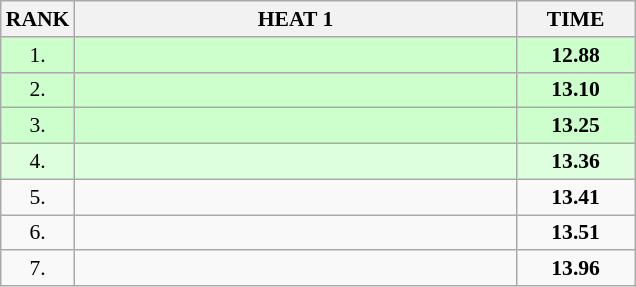<table class="wikitable" style="border-collapse: collapse; font-size: 90%;">
<tr>
<th>RANK</th>
<th style="width: 20em">HEAT 1</th>
<th style="width: 5em">TIME</th>
</tr>
<tr style="background:#ccffcc;">
<td align="center">1.</td>
<td></td>
<td align="center"><strong>12.88</strong></td>
</tr>
<tr style="background:#ccffcc;">
<td align="center">2.</td>
<td></td>
<td align="center"><strong>13.10</strong></td>
</tr>
<tr style="background:#ccffcc;">
<td align="center">3.</td>
<td></td>
<td align="center"><strong>13.25</strong></td>
</tr>
<tr style="background:#ddffdd;">
<td align="center">4.</td>
<td></td>
<td align="center"><strong>13.36</strong></td>
</tr>
<tr>
<td align="center">5.</td>
<td></td>
<td align="center"><strong>13.41</strong></td>
</tr>
<tr>
<td align="center">6.</td>
<td></td>
<td align="center"><strong>13.51</strong></td>
</tr>
<tr>
<td align="center">7.</td>
<td></td>
<td align="center"><strong>13.96</strong></td>
</tr>
</table>
